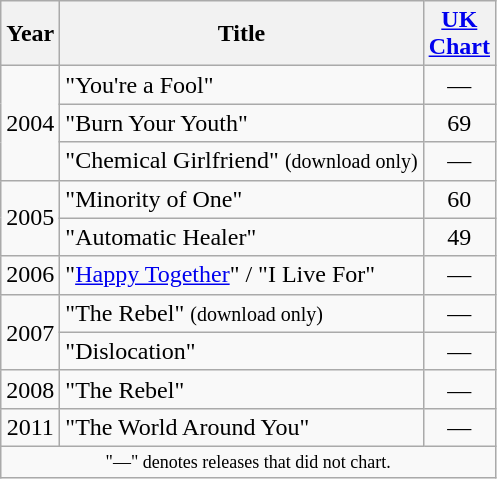<table class="wikitable">
<tr>
<th>Year</th>
<th>Title</th>
<th width=40><a href='#'>UK Chart</a><br></th>
</tr>
<tr>
<td align="center" rowspan="3">2004</td>
<td align="left">"You're a Fool"</td>
<td align="center">—</td>
</tr>
<tr>
<td align="left">"Burn Your Youth"</td>
<td align="center">69</td>
</tr>
<tr>
<td align="left">"Chemical Girlfriend" <small>(download only)</small></td>
<td align="center">—</td>
</tr>
<tr>
<td align="center" rowspan="2">2005</td>
<td align="left">"Minority of One"</td>
<td align="center">60</td>
</tr>
<tr>
<td align="left">"Automatic Healer"</td>
<td align="center">49</td>
</tr>
<tr>
<td align="center">2006</td>
<td align="left">"<a href='#'>Happy Together</a>" / "I Live For"</td>
<td align="center">—</td>
</tr>
<tr>
<td align="center" rowspan="2">2007</td>
<td align="left">"The Rebel" <small>(download only)</small></td>
<td align="center">—</td>
</tr>
<tr>
<td align="left">"Dislocation"</td>
<td align="center">—</td>
</tr>
<tr>
<td align="center">2008</td>
<td align="left">"The Rebel"</td>
<td align="center">—</td>
</tr>
<tr>
<td align="center">2011</td>
<td align="left">"The World Around You"</td>
<td align="center">—</td>
</tr>
<tr>
<td colspan="7" style="text-align:center; font-size:9pt;">"—" denotes releases that did not chart.</td>
</tr>
</table>
